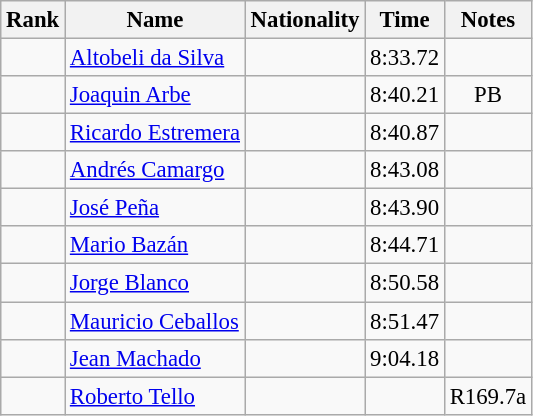<table class="wikitable sortable" style="text-align:center;font-size:95%">
<tr>
<th>Rank</th>
<th>Name</th>
<th>Nationality</th>
<th>Time</th>
<th>Notes</th>
</tr>
<tr>
<td></td>
<td align=left><a href='#'>Altobeli da Silva</a></td>
<td align=left></td>
<td>8:33.72</td>
<td></td>
</tr>
<tr>
<td></td>
<td align=left><a href='#'>Joaquin Arbe</a></td>
<td align=left></td>
<td>8:40.21</td>
<td>PB</td>
</tr>
<tr>
<td></td>
<td align=left><a href='#'>Ricardo Estremera</a></td>
<td align=left></td>
<td>8:40.87</td>
<td></td>
</tr>
<tr>
<td></td>
<td align=left><a href='#'>Andrés Camargo</a></td>
<td align=left></td>
<td>8:43.08</td>
<td></td>
</tr>
<tr>
<td></td>
<td align=left><a href='#'>José Peña</a></td>
<td align=left></td>
<td>8:43.90</td>
<td></td>
</tr>
<tr>
<td></td>
<td align=left><a href='#'>Mario Bazán</a></td>
<td align=left></td>
<td>8:44.71</td>
<td></td>
</tr>
<tr>
<td></td>
<td align=left><a href='#'>Jorge Blanco</a></td>
<td align=left></td>
<td>8:50.58</td>
<td></td>
</tr>
<tr>
<td></td>
<td align=left><a href='#'>Mauricio Ceballos</a></td>
<td align=left></td>
<td>8:51.47</td>
<td></td>
</tr>
<tr>
<td></td>
<td align=left><a href='#'>Jean Machado</a></td>
<td align=left></td>
<td>9:04.18</td>
<td></td>
</tr>
<tr>
<td></td>
<td align=left><a href='#'>Roberto Tello</a></td>
<td align=left></td>
<td></td>
<td>R169.7a</td>
</tr>
</table>
